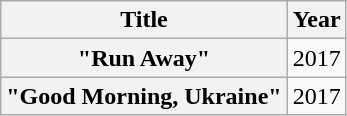<table class="wikitable plainrowheaders" style="text-align:center">
<tr>
<th>Title</th>
<th>Year</th>
</tr>
<tr>
<th scope="row">"Run Away"</th>
<td>2017</td>
</tr>
<tr>
<th scope="row">"Good Morning, Ukraine"</th>
<td>2017</td>
</tr>
</table>
